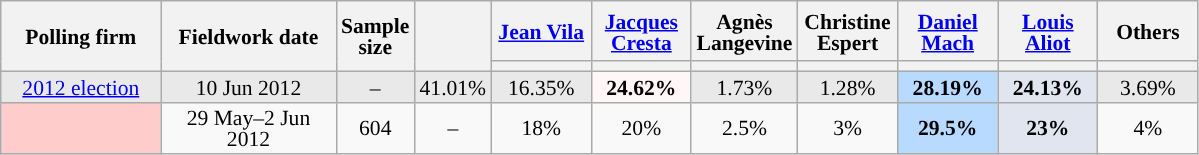<table class="wikitable sortable" style="text-align:center;font-size:90%;line-height:14px;">
<tr style="height:40px;">
<th style="width:100px;" rowspan="2">Polling firm</th>
<th style="width:110px;" rowspan="2">Fieldwork date</th>
<th style="width:35px;" rowspan="2">Sample<br>size</th>
<th style="width:30px;" rowspan="2"></th>
<th class="unsortable" style="width:60px;"><a href='#'>Jean Vila</a><br></th>
<th class="unsortable" style="width:60px;"><a href='#'>Jacques Cresta</a><br></th>
<th class="unsortable" style="width:60px;">Agnès Langevine<br></th>
<th class="unsortable" style="width:60px;">Christine Espert<br></th>
<th class="unsortable" style="width:60px;"><a href='#'>Daniel Mach</a><br></th>
<th class="unsortable" style="width:60px;"><a href='#'>Louis Aliot</a><br></th>
<th class="unsortable" style="width:60px;">Others</th>
</tr>
<tr>
<th style="background:"></th>
<th style="background:"></th>
<th style="background:"></th>
<th style="background:"></th>
<th style="background:"></th>
<th style="background:"></th>
<th style="background:"></th>
</tr>
<tr style="background:#E9E9E9;">
<td><a href='#'>2012 election</a></td>
<td data-sort-value="2012-06-10">10 Jun 2012</td>
<td>–</td>
<td>41.01%</td>
<td>16.35%</td>
<td style="background:#FFF7F7;"><strong>24.62%</strong></td>
<td>1.73%</td>
<td>1.28%</td>
<td style="background:#B9DAFF;"><strong>28.19%</strong></td>
<td style="background:#E0E5F0;"><strong>24.13%</strong></td>
<td>3.69%</td>
</tr>
<tr>
<td style="background:#FFCCCC;"></td>
<td data-sort-value="2012-06-02">29 May–2 Jun 2012</td>
<td>604</td>
<td>–</td>
<td>18%</td>
<td>20%</td>
<td>2.5%</td>
<td>3%</td>
<td style="background:#B9DAFF;"><strong>29.5%</strong></td>
<td style="background:#E0E5F0;"><strong>23%</strong></td>
<td>4%</td>
</tr>
</table>
